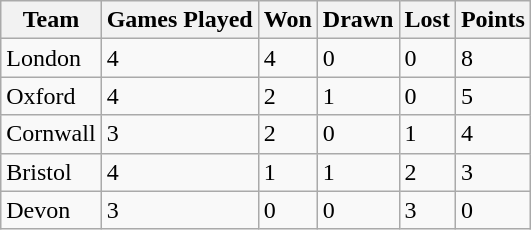<table class="wikitable">
<tr>
<th>Team</th>
<th>Games Played</th>
<th>Won</th>
<th>Drawn</th>
<th>Lost</th>
<th>Points</th>
</tr>
<tr>
<td>London</td>
<td>4</td>
<td>4</td>
<td>0</td>
<td>0</td>
<td>8</td>
</tr>
<tr>
<td>Oxford</td>
<td>4</td>
<td>2</td>
<td>1</td>
<td>0</td>
<td>5</td>
</tr>
<tr>
<td>Cornwall</td>
<td>3</td>
<td>2</td>
<td>0</td>
<td>1</td>
<td>4</td>
</tr>
<tr>
<td>Bristol</td>
<td>4</td>
<td>1</td>
<td>1</td>
<td>2</td>
<td>3</td>
</tr>
<tr>
<td>Devon</td>
<td>3</td>
<td>0</td>
<td>0</td>
<td>3</td>
<td>0</td>
</tr>
</table>
